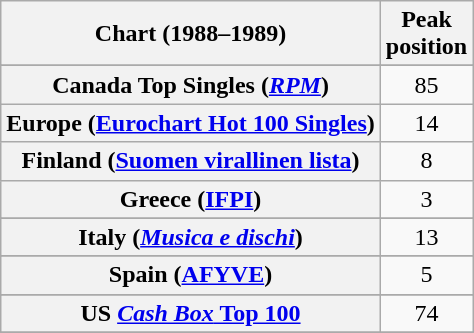<table class="wikitable sortable plainrowheaders" style="text-align:center">
<tr>
<th scope="col">Chart (1988–1989)</th>
<th scope="col">Peak<br>position</th>
</tr>
<tr>
</tr>
<tr>
</tr>
<tr>
<th scope="row">Canada Top Singles (<em><a href='#'>RPM</a></em>)</th>
<td>85</td>
</tr>
<tr>
<th scope="row">Europe (<a href='#'>Eurochart Hot 100 Singles</a>)</th>
<td>14</td>
</tr>
<tr>
<th scope="row">Finland (<a href='#'>Suomen virallinen lista</a>)</th>
<td>8</td>
</tr>
<tr>
<th scope="row">Greece (<a href='#'>IFPI</a>)</th>
<td>3</td>
</tr>
<tr>
</tr>
<tr>
<th scope="row">Italy (<em><a href='#'>Musica e dischi</a></em>)</th>
<td>13</td>
</tr>
<tr>
</tr>
<tr>
</tr>
<tr>
</tr>
<tr>
<th scope="row">Spain (<a href='#'>AFYVE</a>)</th>
<td>5</td>
</tr>
<tr>
</tr>
<tr>
</tr>
<tr>
</tr>
<tr>
</tr>
<tr>
</tr>
<tr>
<th scope="row">US <a href='#'><em>Cash Box</em> Top 100</a></th>
<td>74</td>
</tr>
<tr>
</tr>
</table>
